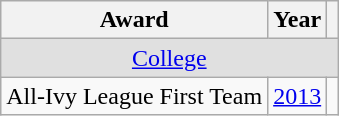<table class="wikitable">
<tr>
<th>Award</th>
<th>Year</th>
<th></th>
</tr>
<tr ALIGN="center" bgcolor="#e0e0e0">
<td colspan="3"><a href='#'>College</a></td>
</tr>
<tr>
<td>All-Ivy League First Team</td>
<td><a href='#'>2013</a></td>
<td></td>
</tr>
</table>
